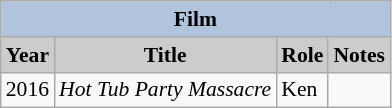<table class="wikitable" style="font-size:90%;">
<tr>
<th colspan=4 style="background:#B0C4DE;">Film</th>
</tr>
<tr align="center">
<th style="background: #CCCCCC;">Year</th>
<th style="background: #CCCCCC;">Title</th>
<th style="background: #CCCCCC;">Role</th>
<th style="background: #CCCCCC;">Notes</th>
</tr>
<tr>
<td>2016</td>
<td><em>Hot Tub Party Massacre</em></td>
<td>Ken</td>
<td></td>
</tr>
</table>
